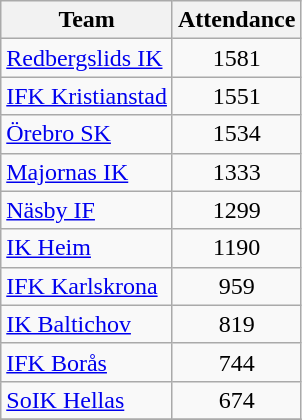<table class="wikitable sortable">
<tr>
<th>Team</th>
<th>Attendance</th>
</tr>
<tr>
<td><a href='#'>Redbergslids IK</a></td>
<td align=center>1581</td>
</tr>
<tr>
<td><a href='#'>IFK Kristianstad</a></td>
<td align=center>1551</td>
</tr>
<tr>
<td><a href='#'>Örebro SK</a></td>
<td align=center>1534</td>
</tr>
<tr>
<td><a href='#'>Majornas IK</a></td>
<td align=center>1333</td>
</tr>
<tr>
<td><a href='#'>Näsby IF</a></td>
<td align=center>1299</td>
</tr>
<tr>
<td><a href='#'>IK Heim</a></td>
<td align=center>1190</td>
</tr>
<tr>
<td><a href='#'>IFK Karlskrona</a></td>
<td align=center>959</td>
</tr>
<tr>
<td><a href='#'>IK Baltichov</a></td>
<td align=center>819</td>
</tr>
<tr>
<td><a href='#'>IFK Borås</a></td>
<td align=center>744</td>
</tr>
<tr>
<td><a href='#'>SoIK Hellas</a></td>
<td align=center>674</td>
</tr>
<tr>
</tr>
</table>
